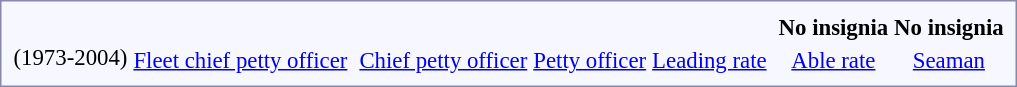<table style="border:1px solid #8888aa; background-color:#f7f8ff; padding:5px; font-size:95%; margin: 0px 12px 12px 0px;">
<tr style="text-align:center;">
<td rowspan=2><strong></strong><br>(1973-2004)</td>
<td colspan=6></td>
<td colspan=2 rowspan=2></td>
<td colspan=2></td>
<td colspan=12></td>
<td colspan=4></td>
<td colspan=2 rowspan=2></td>
<td colspan=6><strong>No insignia</strong></td>
<td colspan=2><strong>No insignia</strong></td>
</tr>
<tr style="text-align:center;">
<td colspan=6><a href='#'>Fleet chief petty officer</a></td>
<td colspan=2><a href='#'>Chief petty officer</a></td>
<td colspan=12><a href='#'>Petty officer</a></td>
<td colspan=4><a href='#'>Leading rate</a></td>
<td colspan=6><a href='#'>Able rate</a></td>
<td colspan=2><a href='#'>Seaman</a></td>
</tr>
</table>
